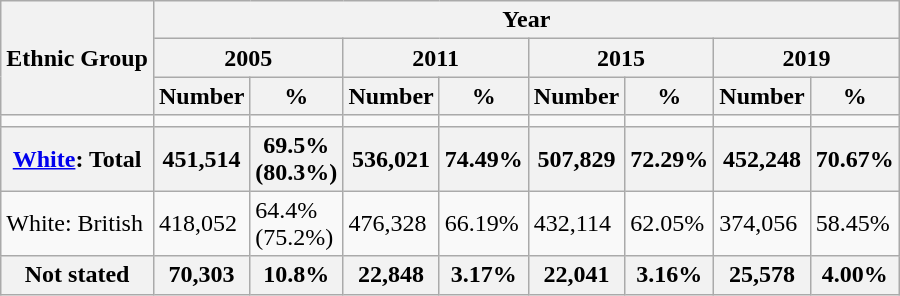<table class="wikitable sortable mw-collapsible">
<tr>
<th rowspan="3">Ethnic Group</th>
<th colspan="8">Year</th>
</tr>
<tr>
<th colspan="2">2005</th>
<th colspan="2">2011</th>
<th colspan="2">2015</th>
<th colspan="2">2019</th>
</tr>
<tr>
<th>Number</th>
<th>%</th>
<th>Number</th>
<th>%</th>
<th>Number</th>
<th>%</th>
<th>Number</th>
<th>%</th>
</tr>
<tr>
<td></td>
<td></td>
<td></td>
<td></td>
<td></td>
<td></td>
<td></td>
<td></td>
<td></td>
</tr>
<tr>
<th><a href='#'>White</a>: Total</th>
<th>451,514</th>
<th>69.5%<br>(80.3%)</th>
<th>536,021</th>
<th>74.49%</th>
<th>507,829</th>
<th>72.29%</th>
<th>452,248</th>
<th>70.67%</th>
</tr>
<tr>
<td>White: British</td>
<td>418,052</td>
<td>64.4%<br>(75.2%)</td>
<td>476,328</td>
<td>66.19%</td>
<td>432,114</td>
<td>62.05%</td>
<td>374,056</td>
<td>58.45%</td>
</tr>
<tr>
<th>Not stated</th>
<th>70,303</th>
<th>10.8%</th>
<th>22,848</th>
<th>3.17%</th>
<th>22,041</th>
<th>3.16%</th>
<th>25,578</th>
<th>4.00%</th>
</tr>
</table>
